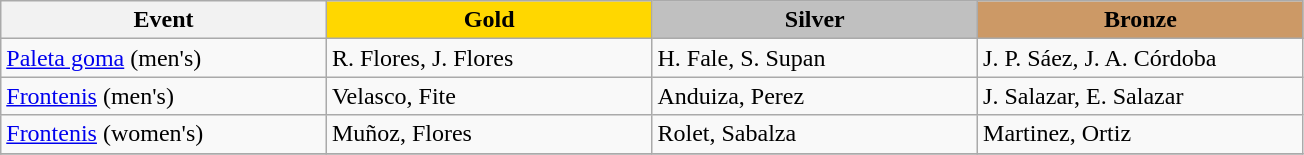<table class="wikitable" style="max-width: 23cm; width: 100%">
<tr>
<th scope="col">Event</th>
<th scope="col" style="background-color:gold; width:25%">Gold</th>
<th scope="col" style="background-color:silver; width:25%; width:25%">Silver</th>
<th scope="col" style="background-color:#cc9966; width:25%">Bronze</th>
</tr>
<tr>
<td><a href='#'>Paleta goma</a> (men's)</td>
<td> R. Flores, J. Flores</td>
<td> H. Fale, S. Supan</td>
<td> J. P. Sáez, J. A. Córdoba</td>
</tr>
<tr>
<td><a href='#'>Frontenis</a> (men's)</td>
<td> Velasco, Fite</td>
<td> Anduiza, Perez</td>
<td> J. Salazar, E. Salazar</td>
</tr>
<tr>
<td><a href='#'>Frontenis</a> (women's)</td>
<td> Muñoz, Flores</td>
<td> Rolet, Sabalza</td>
<td> Martinez, Ortiz</td>
</tr>
<tr>
</tr>
</table>
